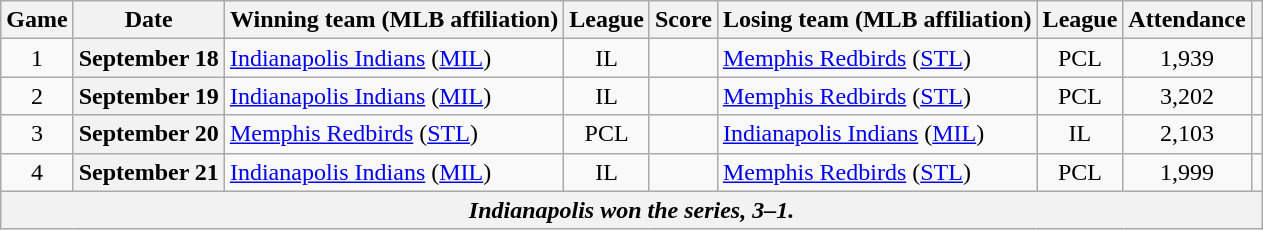<table class="wikitable sortable plainrowheaders" style="text-align:center;">
<tr>
<th scope="col">Game</th>
<th scope="col">Date</th>
<th scope="col">Winning team (MLB affiliation)</th>
<th scope="col">League</th>
<th scope="col">Score</th>
<th scope="col">Losing team (MLB affiliation)</th>
<th scope="col">League</th>
<th scope="col">Attendance</th>
<th scope="col" class="unsortable"></th>
</tr>
<tr>
<td>1</td>
<th scope="row">September 18</th>
<td style="text-align:left"><a href='#'>Indianapolis Indians</a> (<a href='#'>MIL</a>)</td>
<td>IL</td>
<td></td>
<td style="text-align:left"><a href='#'>Memphis Redbirds</a> (<a href='#'>STL</a>)</td>
<td>PCL</td>
<td>1,939</td>
<td></td>
</tr>
<tr>
<td>2</td>
<th scope="row">September 19</th>
<td style="text-align:left"><a href='#'>Indianapolis Indians</a> (<a href='#'>MIL</a>)</td>
<td>IL</td>
<td></td>
<td style="text-align:left"><a href='#'>Memphis Redbirds</a> (<a href='#'>STL</a>)</td>
<td>PCL</td>
<td>3,202</td>
<td></td>
</tr>
<tr>
<td>3</td>
<th scope="row">September 20</th>
<td style="text-align:left"><a href='#'>Memphis Redbirds</a> (<a href='#'>STL</a>)</td>
<td>PCL</td>
<td></td>
<td style="text-align:left"><a href='#'>Indianapolis Indians</a> (<a href='#'>MIL</a>)</td>
<td>IL</td>
<td>2,103</td>
<td></td>
</tr>
<tr>
<td>4</td>
<th scope="row">September 21</th>
<td style="text-align:left"><a href='#'>Indianapolis Indians</a> (<a href='#'>MIL</a>)</td>
<td>IL</td>
<td></td>
<td style="text-align:left"><a href='#'>Memphis Redbirds</a> (<a href='#'>STL</a>)</td>
<td>PCL</td>
<td>1,999</td>
<td></td>
</tr>
<tr class="sortbottom">
<th scope="row" style="text-align:center" colspan="9"><em>Indianapolis won the series, 3–1.</em></th>
</tr>
</table>
